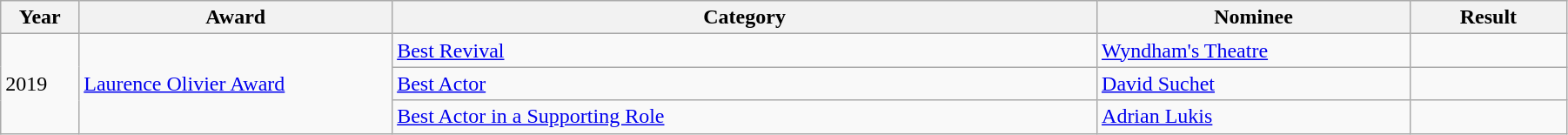<table class="wikitable" style="width:95%;">
<tr>
<th style="width:5%;">Year</th>
<th style="width:20%;">Award</th>
<th style="width:45%;">Category</th>
<th style="width:20%;">Nominee</th>
<th style="width:10%;">Result</th>
</tr>
<tr>
<td rowspan="3">2019</td>
<td rowspan="3"><a href='#'>Laurence Olivier Award</a></td>
<td><a href='#'>Best Revival</a></td>
<td><a href='#'>Wyndham's Theatre</a></td>
<td></td>
</tr>
<tr>
<td><a href='#'>Best Actor</a></td>
<td><a href='#'>David Suchet</a></td>
<td></td>
</tr>
<tr>
<td><a href='#'>Best Actor in a Supporting Role</a></td>
<td><a href='#'>Adrian Lukis</a></td>
<td></td>
</tr>
</table>
